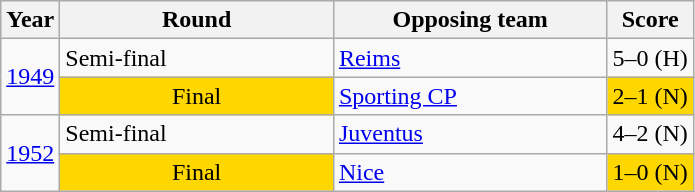<table class="wikitable">
<tr>
<th>Year</th>
<th width=175>Round</th>
<th width=175>Opposing team</th>
<th>Score</th>
</tr>
<tr>
<td rowspan="2"><a href='#'>1949</a></td>
<td>Semi-final</td>
<td> <a href='#'>Reims</a></td>
<td>5–0 (H)</td>
</tr>
<tr>
<td style="text-align:center; background:gold;">Final</td>
<td> <a href='#'>Sporting CP</a></td>
<td style="text-align:center; background:gold;">2–1 (N)</td>
</tr>
<tr>
<td rowspan="2"><a href='#'>1952</a></td>
<td>Semi-final</td>
<td> <a href='#'>Juventus</a></td>
<td>4–2 (N)</td>
</tr>
<tr>
<td style="text-align:center; background:gold;">Final</td>
<td> <a href='#'>Nice</a></td>
<td style="text-align:center; background:gold;">1–0 (N)</td>
</tr>
</table>
